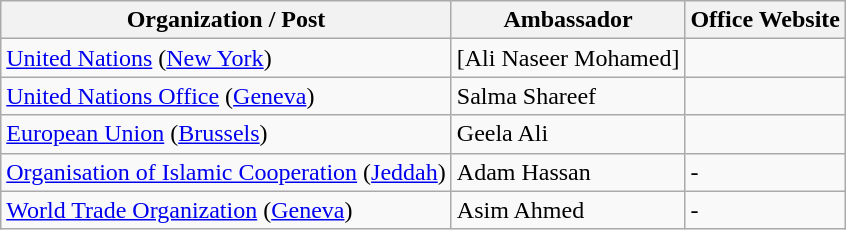<table class="wikitable sortable">
<tr>
<th>Organization / Post</th>
<th>Ambassador</th>
<th>Office Website</th>
</tr>
<tr>
<td> <a href='#'>United Nations</a> (<a href='#'>New York</a>)</td>
<td>[Ali Naseer Mohamed]</td>
<td></td>
</tr>
<tr>
<td> <a href='#'>United Nations Office</a> (<a href='#'>Geneva</a>)</td>
<td>Salma Shareef</td>
<td></td>
</tr>
<tr>
<td> <a href='#'>European Union</a> (<a href='#'>Brussels</a>)</td>
<td>Geela Ali</td>
<td></td>
</tr>
<tr>
<td> <a href='#'>Organisation of Islamic Cooperation</a> (<a href='#'>Jeddah</a>)</td>
<td>Adam Hassan</td>
<td>-</td>
</tr>
<tr>
<td> <a href='#'>World Trade Organization</a> (<a href='#'>Geneva</a>)</td>
<td>Asim Ahmed</td>
<td>-</td>
</tr>
</table>
